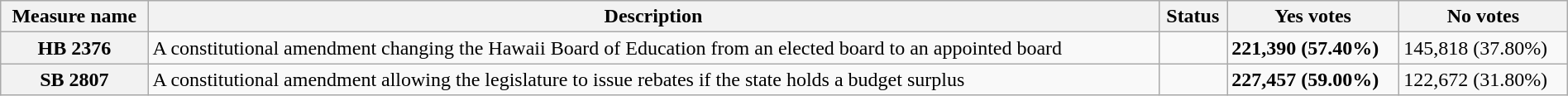<table class="wikitable sortable plainrowheaders" style="width:100%">
<tr>
<th scope="col">Measure name</th>
<th class="unsortable" scope="col">Description</th>
<th scope="col">Status</th>
<th scope="col">Yes votes</th>
<th scope="col">No votes</th>
</tr>
<tr>
<th scope="row">HB 2376</th>
<td>A constitutional amendment changing the Hawaii Board of Education from an elected board to an appointed board</td>
<td></td>
<td><strong>221,390 (57.40%)</strong></td>
<td>145,818 (37.80%)</td>
</tr>
<tr>
<th scope="row">SB 2807</th>
<td>A constitutional amendment allowing the legislature to issue rebates if the state holds a budget surplus</td>
<td></td>
<td><strong>227,457 (59.00%)</strong></td>
<td>122,672 (31.80%)</td>
</tr>
</table>
